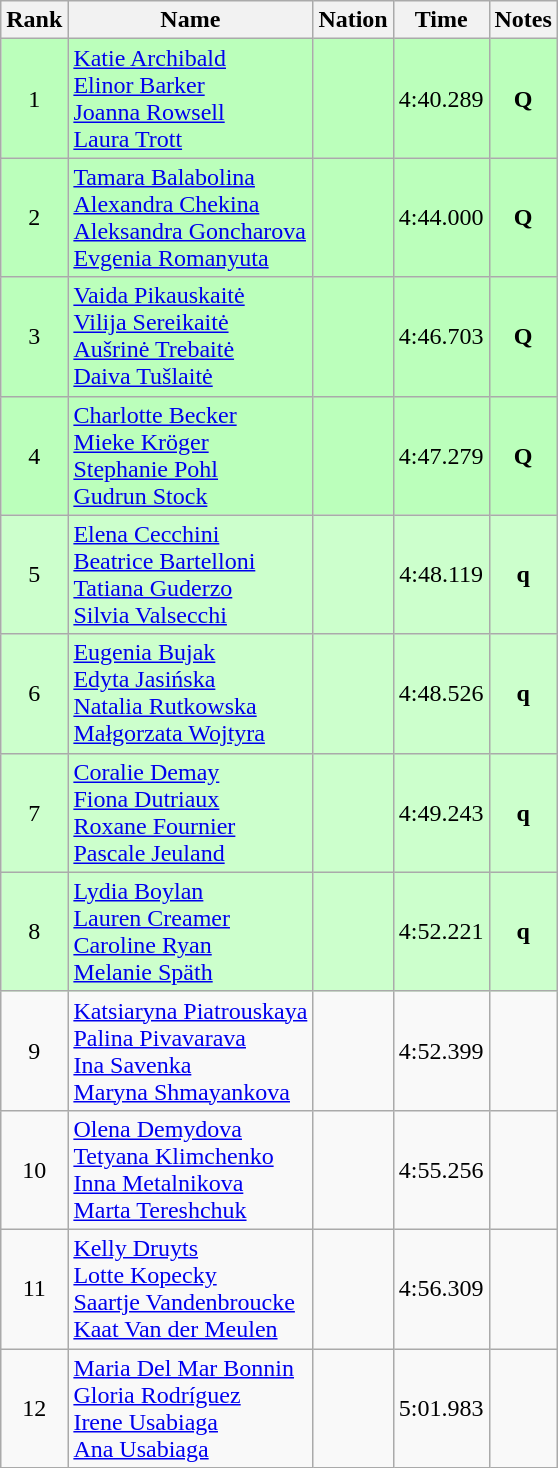<table class="wikitable sortable" style="text-align:center">
<tr>
<th>Rank</th>
<th>Name</th>
<th>Nation</th>
<th>Time</th>
<th>Notes</th>
</tr>
<tr bgcolor=bbffbb>
<td>1</td>
<td align=left><a href='#'>Katie Archibald</a><br><a href='#'>Elinor Barker</a><br><a href='#'>Joanna Rowsell</a><br><a href='#'>Laura Trott</a></td>
<td align=left></td>
<td>4:40.289</td>
<td><strong>Q</strong></td>
</tr>
<tr bgcolor=bbffbb>
<td>2</td>
<td align=left><a href='#'>Tamara Balabolina</a><br><a href='#'>Alexandra Chekina</a><br><a href='#'>Aleksandra Goncharova</a><br><a href='#'>Evgenia Romanyuta</a></td>
<td align=left></td>
<td>4:44.000</td>
<td><strong>Q</strong></td>
</tr>
<tr bgcolor=bbffbb>
<td>3</td>
<td align=left><a href='#'>Vaida Pikauskaitė</a><br><a href='#'>Vilija Sereikaitė</a><br><a href='#'>Aušrinė Trebaitė</a><br><a href='#'>Daiva Tušlaitė</a></td>
<td align=left></td>
<td>4:46.703</td>
<td><strong>Q</strong></td>
</tr>
<tr bgcolor=bbffbb>
<td>4</td>
<td align=left><a href='#'>Charlotte Becker</a><br><a href='#'>Mieke Kröger</a><br><a href='#'>Stephanie Pohl</a><br><a href='#'>Gudrun Stock</a></td>
<td align=left></td>
<td>4:47.279</td>
<td><strong>Q</strong></td>
</tr>
<tr bgcolor=ccffcc>
<td>5</td>
<td align=left><a href='#'>Elena Cecchini</a><br><a href='#'>Beatrice Bartelloni</a><br><a href='#'>Tatiana Guderzo</a><br><a href='#'>Silvia Valsecchi</a></td>
<td align=left></td>
<td>4:48.119</td>
<td><strong>q</strong></td>
</tr>
<tr bgcolor=ccffcc>
<td>6</td>
<td align=left><a href='#'>Eugenia Bujak</a><br><a href='#'>Edyta Jasińska</a><br><a href='#'>Natalia Rutkowska</a><br><a href='#'>Małgorzata Wojtyra</a></td>
<td align=left></td>
<td>4:48.526</td>
<td><strong>q</strong></td>
</tr>
<tr bgcolor=ccffcc>
<td>7</td>
<td align=left><a href='#'>Coralie Demay</a><br><a href='#'>Fiona Dutriaux</a><br><a href='#'>Roxane Fournier</a><br><a href='#'>Pascale Jeuland</a></td>
<td align=left></td>
<td>4:49.243</td>
<td><strong>q</strong></td>
</tr>
<tr bgcolor=ccffcc>
<td>8</td>
<td align=left><a href='#'>Lydia Boylan</a><br><a href='#'>Lauren Creamer</a><br><a href='#'>Caroline Ryan</a><br><a href='#'>Melanie Späth</a></td>
<td align=left></td>
<td>4:52.221</td>
<td><strong>q</strong></td>
</tr>
<tr>
<td>9</td>
<td align=left><a href='#'>Katsiaryna Piatrouskaya</a><br><a href='#'>Palina Pivavarava</a><br><a href='#'>Ina Savenka</a><br><a href='#'>Maryna Shmayankova</a></td>
<td align=left></td>
<td>4:52.399</td>
<td></td>
</tr>
<tr>
<td>10</td>
<td align=left><a href='#'>Olena Demydova</a><br><a href='#'>Tetyana Klimchenko</a><br><a href='#'>Inna Metalnikova</a><br><a href='#'>Marta Tereshchuk</a></td>
<td align=left></td>
<td>4:55.256</td>
<td></td>
</tr>
<tr>
<td>11</td>
<td align=left><a href='#'>Kelly Druyts</a><br><a href='#'>Lotte Kopecky</a><br><a href='#'>Saartje Vandenbroucke</a><br><a href='#'>Kaat Van der Meulen</a></td>
<td align=left></td>
<td>4:56.309</td>
<td></td>
</tr>
<tr>
<td>12</td>
<td align=left><a href='#'>Maria Del Mar Bonnin</a><br><a href='#'>Gloria Rodríguez</a><br><a href='#'>Irene Usabiaga</a><br><a href='#'>Ana Usabiaga</a></td>
<td align=left></td>
<td>5:01.983</td>
<td></td>
</tr>
</table>
